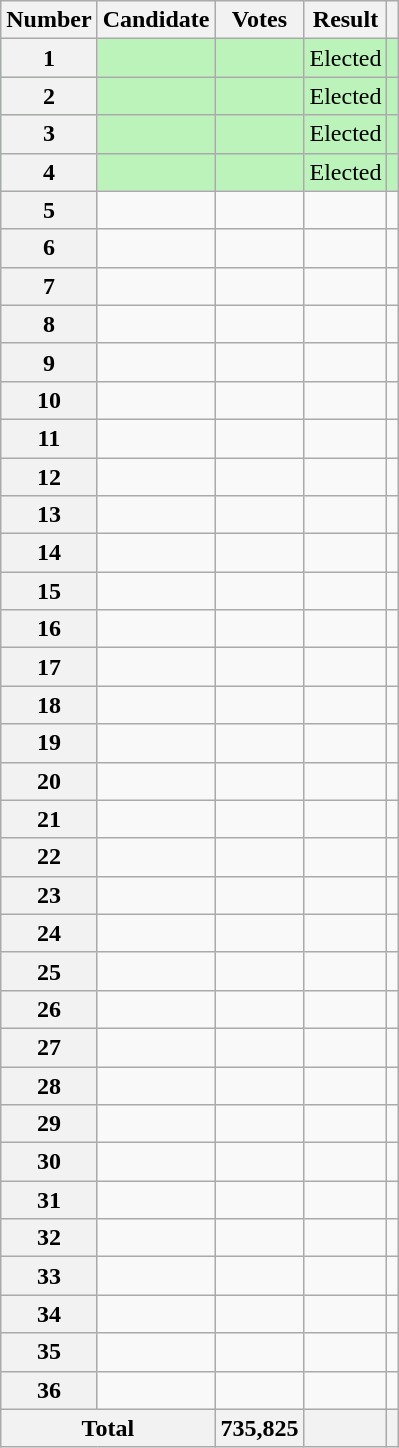<table class="wikitable sortable">
<tr>
<th scope="col">Number</th>
<th scope="col">Candidate</th>
<th scope="col">Votes</th>
<th scope="col">Result</th>
<th scope="col" class="unsortable"></th>
</tr>
<tr bgcolor=bbf3bb>
<th scope="row">1</th>
<td></td>
<td style="text-align:right"></td>
<td>Elected</td>
<td></td>
</tr>
<tr bgcolor=bbf3bb>
<th scope="row">2</th>
<td></td>
<td style="text-align:right"></td>
<td>Elected</td>
<td></td>
</tr>
<tr bgcolor=bbf3bb>
<th scope="row">3</th>
<td></td>
<td style="text-align:right"></td>
<td>Elected</td>
<td></td>
</tr>
<tr bgcolor=bbf3bb>
<th scope="row">4</th>
<td></td>
<td style="text-align:right"></td>
<td>Elected</td>
<td></td>
</tr>
<tr>
<th scope="row">5</th>
<td></td>
<td style="text-align:right"></td>
<td></td>
<td></td>
</tr>
<tr>
<th scope="row">6</th>
<td></td>
<td style="text-align:right"></td>
<td></td>
<td></td>
</tr>
<tr>
<th scope="row">7</th>
<td></td>
<td style="text-align:right"></td>
<td></td>
<td></td>
</tr>
<tr>
<th scope="row">8</th>
<td></td>
<td style="text-align:right"></td>
<td></td>
<td></td>
</tr>
<tr>
<th scope="row">9</th>
<td></td>
<td style="text-align:right"></td>
<td></td>
<td></td>
</tr>
<tr>
<th scope="row">10</th>
<td></td>
<td style="text-align:right"></td>
<td></td>
<td></td>
</tr>
<tr>
<th scope="row">11</th>
<td></td>
<td style="text-align:right"></td>
<td></td>
<td></td>
</tr>
<tr>
<th scope="row">12</th>
<td></td>
<td style="text-align:right"></td>
<td></td>
<td></td>
</tr>
<tr>
<th scope="row">13</th>
<td></td>
<td style="text-align:right"></td>
<td></td>
<td></td>
</tr>
<tr>
<th scope="row">14</th>
<td></td>
<td style="text-align:right"></td>
<td></td>
<td></td>
</tr>
<tr>
<th scope="row">15</th>
<td></td>
<td style="text-align:right"></td>
<td></td>
<td></td>
</tr>
<tr>
<th scope="row">16</th>
<td></td>
<td style="text-align:right"></td>
<td></td>
<td></td>
</tr>
<tr>
<th scope="row">17</th>
<td></td>
<td style="text-align:right"></td>
<td></td>
<td></td>
</tr>
<tr>
<th scope="row">18</th>
<td></td>
<td style="text-align:right"></td>
<td></td>
<td></td>
</tr>
<tr>
<th scope="row">19</th>
<td></td>
<td style="text-align:right"></td>
<td></td>
<td></td>
</tr>
<tr>
<th scope="row">20</th>
<td></td>
<td style="text-align:right"></td>
<td></td>
<td></td>
</tr>
<tr>
<th scope="row">21</th>
<td></td>
<td style="text-align:right"></td>
<td></td>
<td></td>
</tr>
<tr>
<th scope="row">22</th>
<td></td>
<td style="text-align:right"></td>
<td></td>
<td></td>
</tr>
<tr>
<th scope="row">23</th>
<td></td>
<td style="text-align:right"></td>
<td></td>
<td></td>
</tr>
<tr>
<th scope="row">24</th>
<td></td>
<td style="text-align:right"></td>
<td></td>
<td></td>
</tr>
<tr>
<th scope="row">25</th>
<td></td>
<td style="text-align:right"></td>
<td></td>
<td></td>
</tr>
<tr>
<th scope="row">26</th>
<td></td>
<td style="text-align:right"></td>
<td></td>
<td></td>
</tr>
<tr>
<th scope="row">27</th>
<td></td>
<td style="text-align:right"></td>
<td></td>
<td></td>
</tr>
<tr>
<th scope="row">28</th>
<td></td>
<td style="text-align:right"></td>
<td></td>
<td></td>
</tr>
<tr>
<th scope="row">29</th>
<td></td>
<td style="text-align:right"></td>
<td></td>
<td></td>
</tr>
<tr>
<th scope="row">30</th>
<td></td>
<td style="text-align:right"></td>
<td></td>
<td></td>
</tr>
<tr>
<th scope="row">31</th>
<td></td>
<td style="text-align:right"></td>
<td></td>
<td></td>
</tr>
<tr>
<th scope="row">32</th>
<td></td>
<td style="text-align:right"></td>
<td></td>
<td></td>
</tr>
<tr>
<th scope="row">33</th>
<td></td>
<td style="text-align:right"></td>
<td></td>
<td></td>
</tr>
<tr>
<th scope="row">34</th>
<td></td>
<td style="text-align:right"></td>
<td></td>
<td></td>
</tr>
<tr>
<th scope="row">35</th>
<td></td>
<td style="text-align:right"></td>
<td></td>
<td></td>
</tr>
<tr>
<th scope="row">36</th>
<td></td>
<td style="text-align:right"></td>
<td></td>
<td></td>
</tr>
<tr class="sortbottom">
<th scope="row" colspan="2">Total</th>
<th style="text-align:right">735,825</th>
<th></th>
<th></th>
</tr>
</table>
